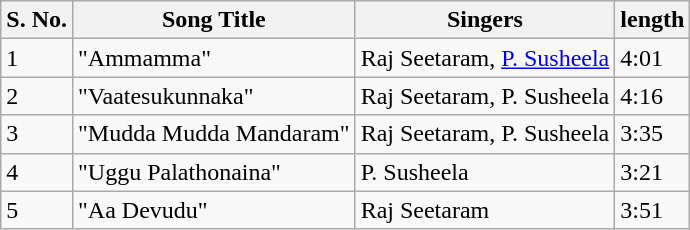<table class="wikitable">
<tr>
<th>S. No.</th>
<th>Song Title</th>
<th>Singers</th>
<th>length</th>
</tr>
<tr>
<td>1</td>
<td>"Ammamma"</td>
<td>Raj Seetaram, <a href='#'>P. Susheela</a></td>
<td>4:01</td>
</tr>
<tr>
<td>2</td>
<td>"Vaatesukunnaka"</td>
<td>Raj Seetaram, P. Susheela</td>
<td>4:16</td>
</tr>
<tr>
<td>3</td>
<td>"Mudda Mudda Mandaram"</td>
<td>Raj Seetaram, P. Susheela</td>
<td>3:35</td>
</tr>
<tr>
<td>4</td>
<td>"Uggu Palathonaina"</td>
<td>P. Susheela</td>
<td>3:21</td>
</tr>
<tr>
<td>5</td>
<td>"Aa Devudu"</td>
<td>Raj Seetaram</td>
<td>3:51</td>
</tr>
</table>
